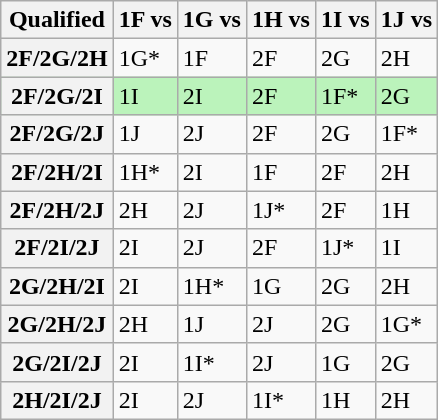<table class="wikitable">
<tr>
<th>Qualified</th>
<th>1F vs</th>
<th>1G vs</th>
<th>1H vs</th>
<th>1I vs</th>
<th>1J vs</th>
</tr>
<tr>
<th>2F/2G/2H</th>
<td>1G*</td>
<td>1F</td>
<td>2F</td>
<td>2G</td>
<td>2H</td>
</tr>
<tr bgcolor=BBF3BB>
<th>2F/2G/2I</th>
<td>1I</td>
<td>2I</td>
<td>2F</td>
<td>1F*</td>
<td>2G</td>
</tr>
<tr>
<th>2F/2G/2J</th>
<td>1J</td>
<td>2J</td>
<td>2F</td>
<td>2G</td>
<td>1F*</td>
</tr>
<tr>
<th>2F/2H/2I</th>
<td>1H*</td>
<td>2I</td>
<td>1F</td>
<td>2F</td>
<td>2H</td>
</tr>
<tr>
<th>2F/2H/2J</th>
<td>2H</td>
<td>2J</td>
<td>1J*</td>
<td>2F</td>
<td>1H</td>
</tr>
<tr>
<th>2F/2I/2J</th>
<td>2I</td>
<td>2J</td>
<td>2F</td>
<td>1J*</td>
<td>1I</td>
</tr>
<tr>
<th>2G/2H/2I</th>
<td>2I</td>
<td>1H*</td>
<td>1G</td>
<td>2G</td>
<td>2H</td>
</tr>
<tr>
<th>2G/2H/2J</th>
<td>2H</td>
<td>1J</td>
<td>2J</td>
<td>2G</td>
<td>1G*</td>
</tr>
<tr>
<th>2G/2I/2J</th>
<td>2I</td>
<td>1I*</td>
<td>2J</td>
<td>1G</td>
<td>2G</td>
</tr>
<tr>
<th>2H/2I/2J</th>
<td>2I</td>
<td>2J</td>
<td>1I*</td>
<td>1H</td>
<td>2H</td>
</tr>
</table>
